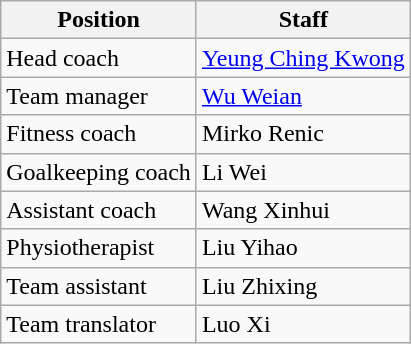<table class="wikitable">
<tr>
<th>Position</th>
<th>Staff</th>
</tr>
<tr>
<td>Head coach</td>
<td> <a href='#'>Yeung Ching Kwong</a></td>
</tr>
<tr>
<td>Team manager</td>
<td> <a href='#'>Wu Weian</a></td>
</tr>
<tr>
<td>Fitness coach</td>
<td> Mirko Renic</td>
</tr>
<tr>
<td>Goalkeeping coach</td>
<td> Li Wei</td>
</tr>
<tr>
<td>Assistant coach</td>
<td> Wang Xinhui</td>
</tr>
<tr>
<td>Physiotherapist</td>
<td> Liu Yihao</td>
</tr>
<tr>
<td>Team assistant</td>
<td> Liu Zhixing</td>
</tr>
<tr>
<td>Team translator</td>
<td> Luo Xi</td>
</tr>
</table>
